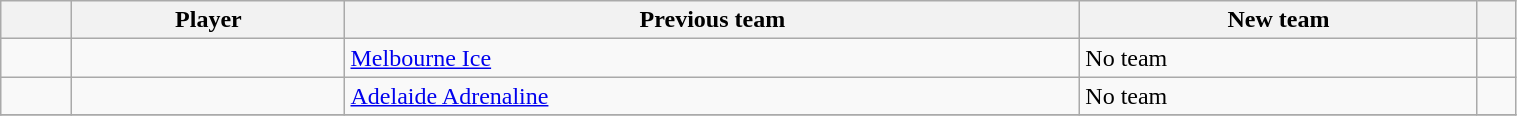<table class="sortable wikitable" width=80% font-size=90%>
<tr>
<th width=40></th>
<th>Player</th>
<th>Previous team</th>
<th>New team</th>
<th class="unsortable"></th>
</tr>
<tr>
<td align="center"></td>
<td></td>
<td><a href='#'>Melbourne Ice</a></td>
<td>No team</td>
<td></td>
</tr>
<tr>
<td align="center"></td>
<td></td>
<td><a href='#'>Adelaide Adrenaline</a></td>
<td>No team</td>
<td></td>
</tr>
<tr>
</tr>
</table>
